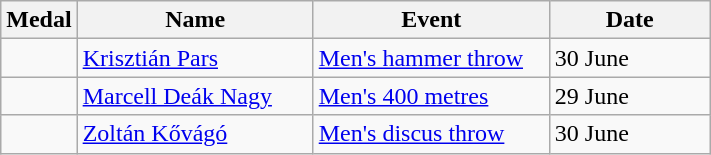<table class="wikitable sortable" style="font-size:100%">
<tr>
<th>Medal</th>
<th width=150>Name</th>
<th width=150>Event</th>
<th width=100>Date</th>
</tr>
<tr>
<td></td>
<td><a href='#'>Krisztián Pars</a></td>
<td><a href='#'>Men's hammer throw</a></td>
<td>30 June</td>
</tr>
<tr>
<td></td>
<td><a href='#'>Marcell Deák Nagy</a></td>
<td><a href='#'>Men's 400 metres</a></td>
<td>29 June</td>
</tr>
<tr>
<td></td>
<td><a href='#'>Zoltán Kővágó</a></td>
<td><a href='#'>Men's discus throw</a></td>
<td>30 June</td>
</tr>
</table>
